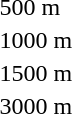<table>
<tr>
<td>500 m<br></td>
<td></td>
<td></td>
<td></td>
</tr>
<tr>
<td>1000 m<br></td>
<td></td>
<td></td>
<td></td>
</tr>
<tr>
<td>1500 m<br></td>
<td></td>
<td></td>
<td></td>
</tr>
<tr>
<td>3000 m<br></td>
<td></td>
<td></td>
<td></td>
</tr>
</table>
